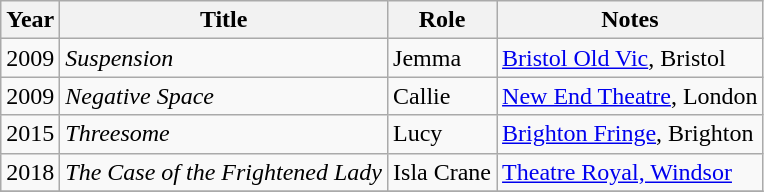<table class="wikitable">
<tr>
<th>Year</th>
<th>Title</th>
<th>Role</th>
<th>Notes</th>
</tr>
<tr>
<td>2009</td>
<td><em>Suspension</em></td>
<td>Jemma</td>
<td><a href='#'>Bristol Old Vic</a>, Bristol</td>
</tr>
<tr>
<td>2009</td>
<td><em>Negative Space</em></td>
<td>Callie</td>
<td><a href='#'>New End Theatre</a>, London</td>
</tr>
<tr>
<td>2015</td>
<td><em>Threesome</em></td>
<td>Lucy</td>
<td><a href='#'>Brighton Fringe</a>, Brighton</td>
</tr>
<tr>
<td>2018</td>
<td><em>The Case of the Frightened Lady</em></td>
<td>Isla Crane</td>
<td><a href='#'>Theatre Royal, Windsor</a></td>
</tr>
<tr>
</tr>
</table>
